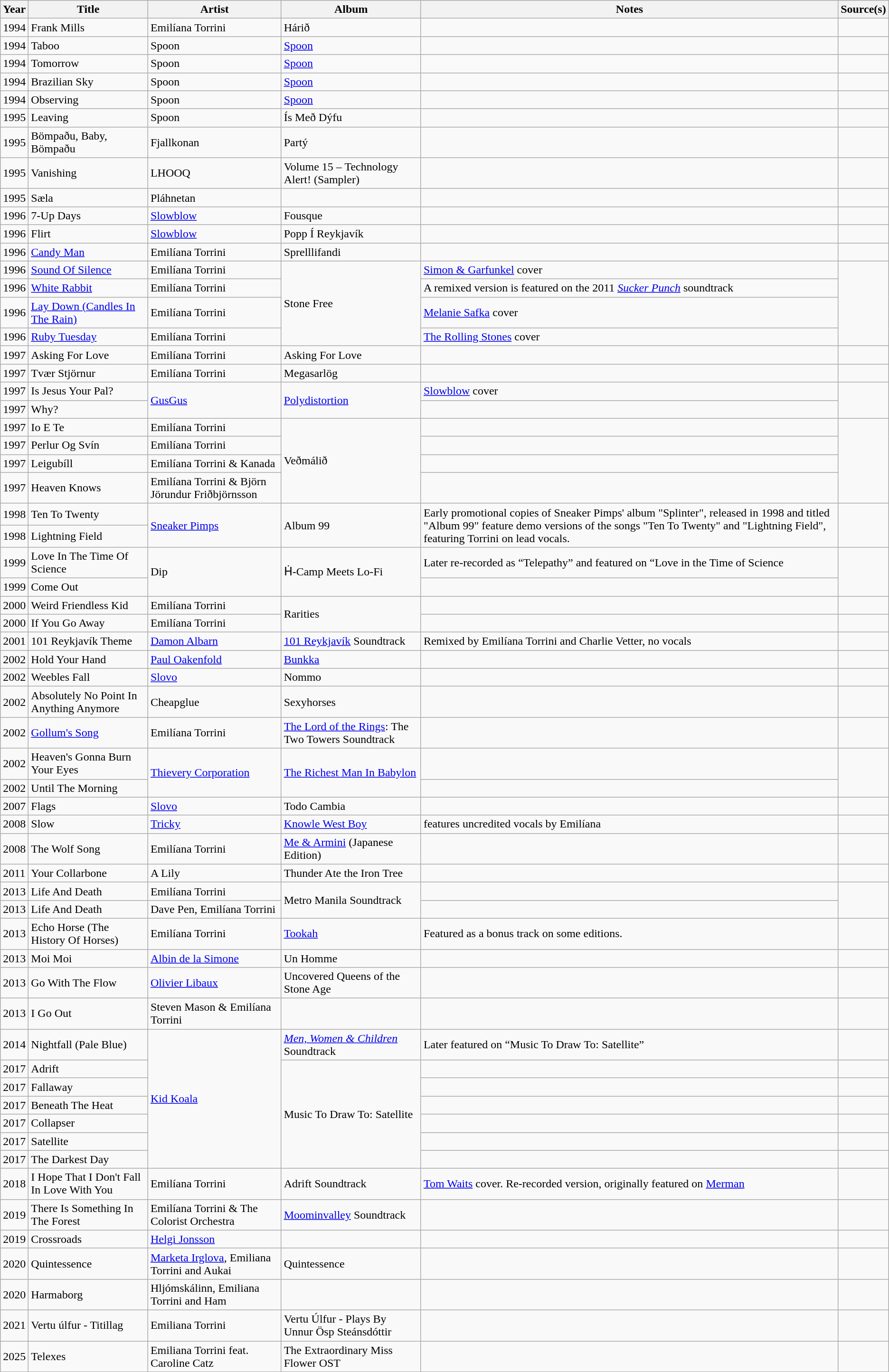<table class="wikitable sortable">
<tr>
<th>Year</th>
<th>Title</th>
<th>Artist</th>
<th>Album</th>
<th>Notes</th>
<th>Source(s)</th>
</tr>
<tr>
<td>1994</td>
<td>Frank Mills</td>
<td>Emilíana Torrini</td>
<td>Hárið</td>
<td></td>
<td></td>
</tr>
<tr>
<td>1994</td>
<td>Taboo</td>
<td>Spoon</td>
<td><a href='#'>Spoon</a></td>
<td></td>
<td></td>
</tr>
<tr>
<td>1994</td>
<td>Tomorrow</td>
<td>Spoon</td>
<td><a href='#'>Spoon</a></td>
<td></td>
<td></td>
</tr>
<tr>
<td>1994</td>
<td>Brazilian Sky</td>
<td>Spoon</td>
<td><a href='#'>Spoon</a></td>
<td></td>
<td></td>
</tr>
<tr>
<td>1994</td>
<td>Observing</td>
<td>Spoon</td>
<td><a href='#'>Spoon</a></td>
<td></td>
<td></td>
</tr>
<tr>
<td>1995</td>
<td>Leaving</td>
<td>Spoon</td>
<td>Ís Með Dýfu</td>
<td></td>
<td></td>
</tr>
<tr>
<td>1995</td>
<td>Bömpaðu, Baby, Bömpaðu</td>
<td>Fjallkonan</td>
<td>Partý</td>
<td></td>
<td></td>
</tr>
<tr>
<td>1995</td>
<td>Vanishing</td>
<td>LHOOQ</td>
<td>Volume 15 – Technology Alert! (Sampler)</td>
<td></td>
<td></td>
</tr>
<tr>
<td>1995</td>
<td>Sæla</td>
<td>Pláhnetan</td>
<td></td>
<td></td>
<td></td>
</tr>
<tr>
<td>1996</td>
<td>7-Up Days</td>
<td><a href='#'>Slowblow</a></td>
<td>Fousque</td>
<td></td>
<td></td>
</tr>
<tr>
<td>1996</td>
<td>Flirt</td>
<td><a href='#'>Slowblow</a></td>
<td>Popp Í Reykjavík</td>
<td></td>
<td></td>
</tr>
<tr>
<td>1996</td>
<td><a href='#'>Candy Man</a></td>
<td>Emilíana Torrini</td>
<td>Sprelllifandi</td>
<td></td>
<td></td>
</tr>
<tr>
<td>1996</td>
<td><a href='#'>Sound Of Silence</a></td>
<td>Emilíana Torrini</td>
<td rowspan="4">Stone Free</td>
<td><a href='#'>Simon & Garfunkel</a> cover</td>
<td rowspan="4"></td>
</tr>
<tr>
<td>1996</td>
<td><a href='#'>White Rabbit</a></td>
<td>Emilíana Torrini</td>
<td>A remixed version is featured on the 2011 <em><a href='#'>Sucker Punch</a></em> soundtrack</td>
</tr>
<tr>
<td>1996</td>
<td><a href='#'>Lay Down (Candles In The Rain)</a></td>
<td>Emilíana Torrini</td>
<td><a href='#'>Melanie Safka</a> cover</td>
</tr>
<tr>
<td>1996</td>
<td><a href='#'>Ruby Tuesday</a></td>
<td>Emilíana Torrini</td>
<td><a href='#'>The Rolling Stones</a> cover</td>
</tr>
<tr>
<td>1997</td>
<td>Asking For Love</td>
<td>Emilíana Torrini</td>
<td>Asking For Love</td>
<td></td>
<td></td>
</tr>
<tr>
<td>1997</td>
<td>Tvær Stjörnur</td>
<td>Emilíana Torrini</td>
<td>Megasarlög</td>
<td></td>
<td></td>
</tr>
<tr>
<td>1997</td>
<td>Is Jesus Your Pal?</td>
<td rowspan="2"><a href='#'>GusGus</a></td>
<td rowspan="2"><a href='#'>Polydistortion</a></td>
<td><a href='#'>Slowblow</a> cover</td>
<td rowspan="2"></td>
</tr>
<tr>
<td>1997</td>
<td>Why?</td>
<td></td>
</tr>
<tr>
<td>1997</td>
<td>Io E Te</td>
<td>Emilíana Torrini</td>
<td rowspan="4">Veðmálið</td>
<td></td>
<td rowspan="4"></td>
</tr>
<tr>
<td>1997</td>
<td>Perlur Og Svín</td>
<td>Emilíana Torrini</td>
<td></td>
</tr>
<tr>
<td>1997</td>
<td>Leigubíll</td>
<td>Emilíana Torrini & Kanada</td>
<td></td>
</tr>
<tr>
<td>1997</td>
<td>Heaven Knows</td>
<td>Emilíana Torrini & Björn Jörundur Friðbjörnsson</td>
<td></td>
</tr>
<tr>
<td>1998</td>
<td>Ten To Twenty</td>
<td rowspan="2"><a href='#'>Sneaker Pimps</a></td>
<td rowspan="2">Album 99</td>
<td rowspan="2">Early promotional copies of Sneaker Pimps' album "Splinter", released in 1998 and titled "Album 99" feature demo versions of the songs "Ten To Twenty" and "Lightning Field", featuring Torrini on lead vocals.</td>
<td rowspan="2"></td>
</tr>
<tr>
<td>1998</td>
<td>Lightning Field</td>
</tr>
<tr>
<td>1999</td>
<td>Love In The Time Of Science</td>
<td rowspan="2">Dip</td>
<td rowspan="2">Ḣ-Camp Meets Lo-Fi</td>
<td>Later re-recorded as “Telepathy” and featured on “Love in the Time of Science</td>
<td rowspan="2"></td>
</tr>
<tr>
<td>1999</td>
<td>Come Out</td>
<td></td>
</tr>
<tr>
<td>2000</td>
<td>Weird Friendless Kid</td>
<td>Emilíana Torrini</td>
<td rowspan="2">Rarities</td>
<td></td>
<td></td>
</tr>
<tr>
<td>2000</td>
<td>If You Go Away</td>
<td>Emilíana Torrini</td>
<td></td>
<td></td>
</tr>
<tr>
<td>2001</td>
<td>101 Reykjavík Theme</td>
<td><a href='#'>Damon Albarn</a></td>
<td><a href='#'>101 Reykjavík</a> Soundtrack</td>
<td>Remixed by Emilíana Torrini and Charlie Vetter, no vocals</td>
<td></td>
</tr>
<tr>
<td>2002</td>
<td>Hold Your Hand</td>
<td><a href='#'>Paul Oakenfold</a></td>
<td><a href='#'>Bunkka</a></td>
<td></td>
<td></td>
</tr>
<tr>
<td>2002</td>
<td>Weebles Fall</td>
<td><a href='#'>Slovo</a></td>
<td>Nommo</td>
<td></td>
<td></td>
</tr>
<tr>
<td>2002</td>
<td>Absolutely No Point In Anything Anymore</td>
<td>Cheapglue</td>
<td>Sexyhorses</td>
<td></td>
<td></td>
</tr>
<tr>
<td>2002</td>
<td><a href='#'>Gollum's Song</a></td>
<td>Emilíana Torrini</td>
<td><a href='#'>The Lord of the Rings</a>: The Two Towers Soundtrack</td>
<td></td>
<td></td>
</tr>
<tr>
<td>2002</td>
<td>Heaven's Gonna Burn Your Eyes</td>
<td rowspan="2"><a href='#'>Thievery Corporation</a></td>
<td rowspan="2"><a href='#'>The Richest Man In Babylon</a></td>
<td></td>
<td rowspan="2"></td>
</tr>
<tr>
<td>2002</td>
<td>Until The Morning</td>
<td></td>
</tr>
<tr>
<td>2007</td>
<td>Flags</td>
<td><a href='#'>Slovo</a></td>
<td>Todo Cambia</td>
<td></td>
<td></td>
</tr>
<tr>
<td>2008</td>
<td>Slow</td>
<td><a href='#'>Tricky</a></td>
<td><a href='#'>Knowle West Boy</a></td>
<td>features uncredited vocals by Emilíana</td>
<td></td>
</tr>
<tr>
<td>2008</td>
<td>The Wolf Song</td>
<td>Emilíana Torrini</td>
<td><a href='#'>Me & Armini</a> (Japanese Edition)</td>
<td></td>
<td></td>
</tr>
<tr>
<td>2011</td>
<td>Your Collarbone</td>
<td>A Lily</td>
<td>Thunder Ate the Iron Tree</td>
<td></td>
<td></td>
</tr>
<tr>
<td>2013</td>
<td>Life And Death</td>
<td>Emilíana Torrini</td>
<td rowspan="2">Metro Manila Soundtrack</td>
<td></td>
<td rowspan="2"></td>
</tr>
<tr>
<td>2013</td>
<td>Life And Death</td>
<td>Dave Pen, Emilíana Torrini</td>
<td></td>
</tr>
<tr>
<td>2013</td>
<td>Echo Horse (The History Of Horses)</td>
<td>Emilíana Torrini</td>
<td><a href='#'>Tookah</a></td>
<td>Featured as a bonus track on some editions.</td>
<td></td>
</tr>
<tr>
<td>2013</td>
<td>Moi Moi</td>
<td><a href='#'>Albin de la Simone</a></td>
<td>Un Homme</td>
<td></td>
<td></td>
</tr>
<tr>
<td>2013</td>
<td>Go With The Flow</td>
<td><a href='#'>Olivier Libaux</a></td>
<td>Uncovered Queens of the Stone Age</td>
<td></td>
<td></td>
</tr>
<tr>
<td>2013</td>
<td>I Go Out</td>
<td>Steven Mason & Emilíana Torrini</td>
<td></td>
<td></td>
<td></td>
</tr>
<tr>
<td>2014</td>
<td>Nightfall (Pale Blue)</td>
<td rowspan="7"><a href='#'>Kid Koala</a></td>
<td><em><a href='#'>Men, Women & Children</a></em> Soundtrack</td>
<td>Later featured on “Music To Draw To: Satellite”</td>
<td></td>
</tr>
<tr>
<td>2017</td>
<td>Adrift</td>
<td rowspan="6">Music To Draw To: Satellite</td>
<td></td>
<td></td>
</tr>
<tr>
<td>2017</td>
<td>Fallaway</td>
<td></td>
<td></td>
</tr>
<tr>
<td>2017</td>
<td>Beneath The Heat</td>
<td></td>
<td></td>
</tr>
<tr>
<td>2017</td>
<td>Collapser</td>
<td></td>
<td></td>
</tr>
<tr>
<td>2017</td>
<td>Satellite</td>
<td></td>
<td></td>
</tr>
<tr>
<td>2017</td>
<td>The Darkest Day</td>
<td></td>
<td></td>
</tr>
<tr>
<td>2018</td>
<td>I Hope That I Don't Fall In Love With You</td>
<td>Emilíana Torrini</td>
<td>Adrift Soundtrack</td>
<td><a href='#'>Tom Waits</a> cover. Re-recorded version, originally featured on <a href='#'>Merman</a></td>
<td></td>
</tr>
<tr>
<td>2019</td>
<td>There Is Something In The Forest</td>
<td>Emilíana Torrini & The Colorist Orchestra</td>
<td><a href='#'>Moominvalley</a> Soundtrack</td>
<td></td>
<td></td>
</tr>
<tr>
<td>2019</td>
<td>Crossroads</td>
<td><a href='#'>Helgi Jonsson</a></td>
<td></td>
<td></td>
<td></td>
</tr>
<tr>
<td>2020</td>
<td>Quintessence</td>
<td><a href='#'>Marketa Irglova</a>, Emiliana Torrini and Aukai</td>
<td>Quintessence</td>
<td></td>
<td></td>
</tr>
<tr>
<td>2020</td>
<td>Harmaborg</td>
<td>Hljómskálinn, Emiliana Torrini and Ham</td>
<td></td>
<td></td>
<td></td>
</tr>
<tr>
<td>2021</td>
<td>Vertu úlfur - Titillag</td>
<td>Emiliana Torrini</td>
<td>Vertu Úlfur - Plays By Unnur Ösp Steánsdóttir</td>
<td></td>
<td></td>
</tr>
<tr>
<td>2025</td>
<td>Telexes</td>
<td>Emiliana Torrini feat. Caroline Catz</td>
<td>The Extraordinary Miss Flower OST</td>
<td></td>
<td></td>
</tr>
</table>
